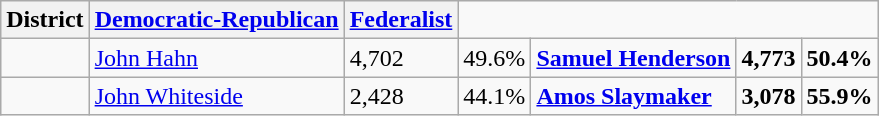<table class=wikitable>
<tr>
<th>District</th>
<th><a href='#'>Democratic-Republican</a></th>
<th><a href='#'>Federalist</a></th>
</tr>
<tr>
<td></td>
<td><a href='#'>John Hahn</a></td>
<td>4,702</td>
<td>49.6%</td>
<td><strong><a href='#'>Samuel Henderson</a></strong></td>
<td><strong>4,773</strong></td>
<td><strong>50.4%</strong></td>
</tr>
<tr>
<td></td>
<td><a href='#'>John Whiteside</a></td>
<td>2,428</td>
<td>44.1%</td>
<td><strong><a href='#'>Amos Slaymaker</a></strong></td>
<td><strong>3,078</strong></td>
<td><strong>55.9%</strong></td>
</tr>
</table>
